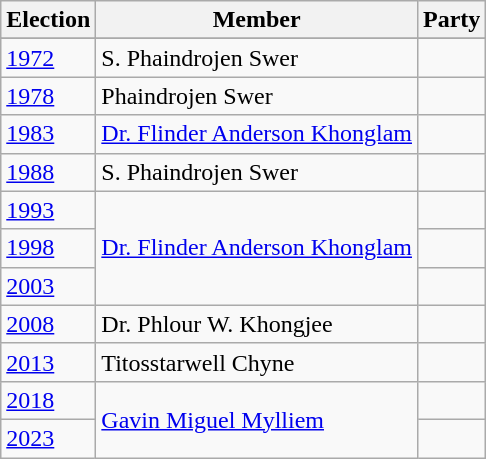<table class="wikitable sortable">
<tr>
<th>Election</th>
<th>Member</th>
<th colspan=2>Party</th>
</tr>
<tr>
</tr>
<tr>
<td><a href='#'>1972</a></td>
<td>S. Phaindrojen Swer</td>
<td></td>
</tr>
<tr>
<td><a href='#'>1978</a></td>
<td>Phaindrojen Swer</td>
</tr>
<tr>
<td><a href='#'>1983</a></td>
<td><a href='#'>Dr. Flinder Anderson Khonglam</a></td>
<td></td>
</tr>
<tr>
<td><a href='#'>1988</a></td>
<td>S. Phaindrojen Swer</td>
<td></td>
</tr>
<tr>
<td><a href='#'>1993</a></td>
<td rowspan=3><a href='#'>Dr. Flinder Anderson Khonglam</a></td>
<td></td>
</tr>
<tr>
<td><a href='#'>1998</a></td>
</tr>
<tr>
<td><a href='#'>2003</a></td>
<td></td>
</tr>
<tr>
<td><a href='#'>2008</a></td>
<td>Dr. Phlour W. Khongjee</td>
<td></td>
</tr>
<tr>
<td><a href='#'>2013</a></td>
<td>Titosstarwell Chyne</td>
<td></td>
</tr>
<tr>
<td><a href='#'>2018</a></td>
<td rowspan=2><a href='#'>Gavin Miguel Mylliem</a></td>
<td></td>
</tr>
<tr>
<td><a href='#'>2023</a></td>
</tr>
</table>
